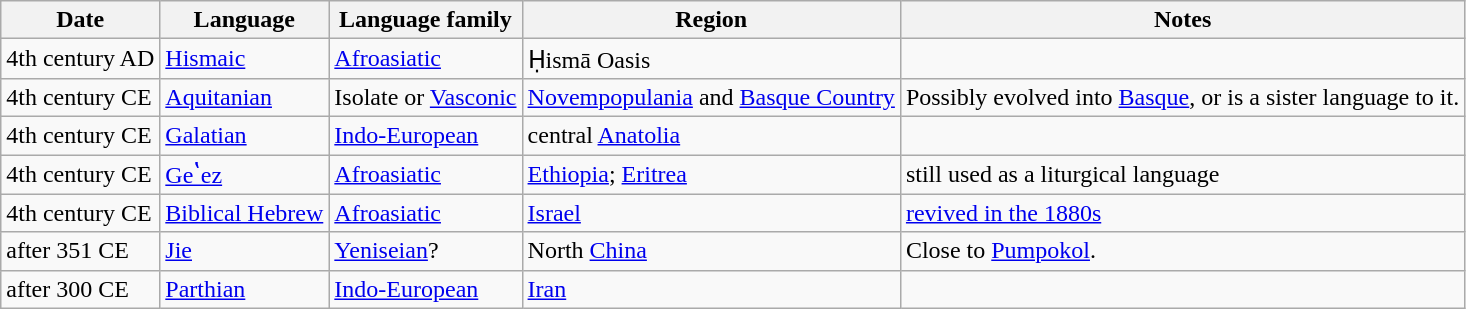<table class="wikitable sortable" border="1">
<tr>
<th>Date</th>
<th>Language</th>
<th>Language family</th>
<th>Region</th>
<th>Notes</th>
</tr>
<tr>
<td>4th century AD</td>
<td><a href='#'>Hismaic</a></td>
<td><a href='#'>Afroasiatic</a></td>
<td>Ḥismā Oasis</td>
<td></td>
</tr>
<tr>
<td>4th century CE</td>
<td><a href='#'>Aquitanian</a></td>
<td>Isolate or <a href='#'>Vasconic</a></td>
<td><a href='#'>Novempopulania</a> and <a href='#'>Basque Country</a></td>
<td>Possibly evolved into <a href='#'>Basque</a>, or is a sister language to it.</td>
</tr>
<tr>
<td>4th century CE</td>
<td><a href='#'>Galatian</a></td>
<td><a href='#'>Indo-European</a></td>
<td>central <a href='#'>Anatolia</a></td>
<td></td>
</tr>
<tr>
<td>4th century CE</td>
<td><a href='#'>Geʽez</a></td>
<td><a href='#'>Afroasiatic</a></td>
<td><a href='#'>Ethiopia</a>; <a href='#'>Eritrea</a></td>
<td>still used as a liturgical language</td>
</tr>
<tr>
<td>4th century CE</td>
<td><a href='#'>Biblical Hebrew</a></td>
<td><a href='#'>Afroasiatic</a></td>
<td><a href='#'>Israel</a></td>
<td><a href='#'>revived in the 1880s</a></td>
</tr>
<tr>
<td>after 351 CE</td>
<td><a href='#'>Jie</a></td>
<td><a href='#'>Yeniseian</a>?</td>
<td>North <a href='#'>China</a></td>
<td>Close to <a href='#'>Pumpokol</a>.</td>
</tr>
<tr>
<td>after 300 CE</td>
<td><a href='#'>Parthian</a></td>
<td><a href='#'>Indo-European</a></td>
<td><a href='#'>Iran</a></td>
<td></td>
</tr>
</table>
